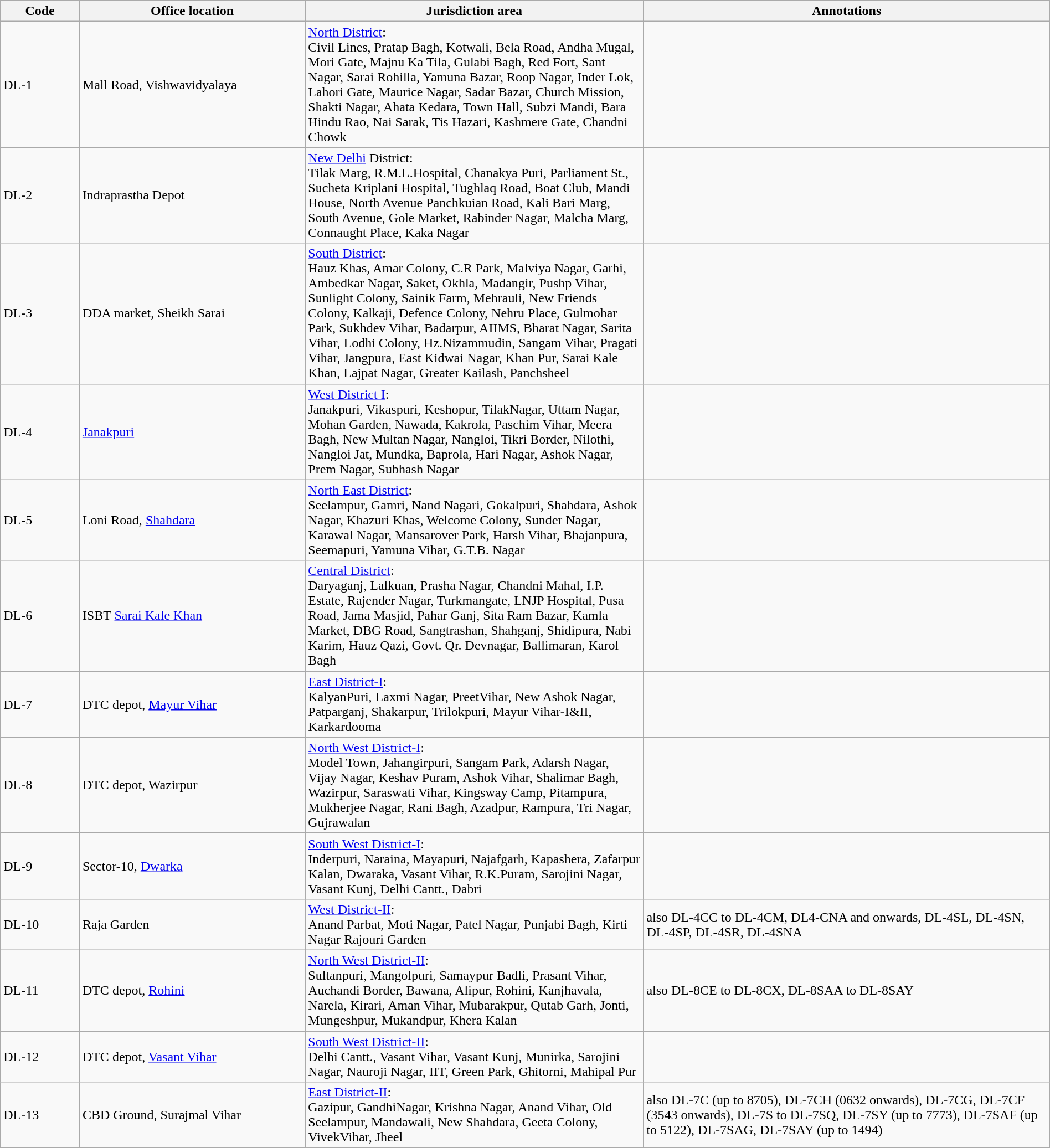<table class="wikitable sortable" style="width:100%;" border="1" cellspacing="0" cellpadding="3">
<tr>
<th scope="col" style="width:7%">Code</th>
<th scope="col" style="width:20%">Office location</th>
<th scope="col" style="width:30%">Jurisdiction area</th>
<th scope="col" style="width:36%" class="unsortable">Annotations</th>
</tr>
<tr>
<td>DL-1</td>
<td>Mall Road, Vishwavidyalaya</td>
<td><a href='#'>North District</a>:<br>Civil Lines, Pratap Bagh, Kotwali, Bela Road, Andha Mugal, Mori Gate, Majnu Ka Tila, Gulabi Bagh, Red Fort, Sant Nagar, Sarai Rohilla, Yamuna Bazar, Roop Nagar, Inder Lok, Lahori Gate, Maurice Nagar, Sadar Bazar, Church Mission, Shakti Nagar, Ahata Kedara, Town Hall, Subzi Mandi, Bara Hindu Rao, Nai Sarak, Tis Hazari, Kashmere Gate, Chandni Chowk</td>
<td></td>
</tr>
<tr>
<td>DL-2</td>
<td>Indraprastha Depot</td>
<td><a href='#'>New Delhi</a> District:<br>Tilak Marg, R.M.L.Hospital, Chanakya Puri, Parliament St., Sucheta Kriplani Hospital, Tughlaq Road, Boat Club, Mandi House, North Avenue Panchkuian Road, Kali Bari Marg, South Avenue, Gole Market, Rabinder Nagar, Malcha Marg, Connaught Place, Kaka Nagar</td>
<td></td>
</tr>
<tr>
<td>DL-3</td>
<td>DDA market, Sheikh Sarai</td>
<td><a href='#'>South District</a>:<br>Hauz Khas, Amar Colony, C.R Park, Malviya Nagar, Garhi, Ambedkar Nagar, Saket, Okhla, Madangir, Pushp Vihar, Sunlight Colony, Sainik Farm, Mehrauli, New Friends Colony, Kalkaji, Defence Colony, Nehru Place, Gulmohar Park, Sukhdev Vihar, Badarpur, AIIMS, Bharat Nagar, Sarita Vihar, Lodhi Colony, Hz.Nizammudin, Sangam Vihar, Pragati Vihar, Jangpura, East Kidwai Nagar, Khan Pur, Sarai Kale Khan, Lajpat Nagar, Greater Kailash, Panchsheel</td>
<td></td>
</tr>
<tr>
<td>DL-4</td>
<td><a href='#'>Janakpuri</a></td>
<td><a href='#'>West District I</a>:<br>Janakpuri, Vikaspuri, Keshopur, TilakNagar, Uttam Nagar, Mohan Garden, Nawada, Kakrola, Paschim Vihar, Meera Bagh, New Multan Nagar, Nangloi, Tikri Border, Nilothi, Nangloi Jat, Mundka, Baprola, Hari Nagar, Ashok Nagar, Prem Nagar, Subhash Nagar</td>
<td></td>
</tr>
<tr>
<td>DL-5</td>
<td>Loni Road, <a href='#'>Shahdara</a></td>
<td><a href='#'>North East District</a>:<br>Seelampur, Gamri, Nand Nagari, Gokalpuri, Shahdara, Ashok Nagar, Khazuri Khas, Welcome Colony, Sunder Nagar, Karawal Nagar, Mansarover Park, Harsh Vihar, Bhajanpura, Seemapuri, Yamuna Vihar, G.T.B. Nagar</td>
</tr>
<tr>
<td>DL-6</td>
<td>ISBT <a href='#'>Sarai Kale Khan</a></td>
<td><a href='#'>Central District</a>:<br>Daryaganj, Lalkuan, Prasha Nagar, Chandni Mahal, I.P. Estate, Rajender Nagar, Turkmangate, LNJP Hospital, Pusa Road, Jama Masjid, Pahar Ganj, Sita Ram Bazar, Kamla Market, DBG Road, Sangtrashan, Shahganj, Shidipura, Nabi Karim, Hauz Qazi, Govt. Qr. Devnagar, Ballimaran, Karol Bagh</td>
<td></td>
</tr>
<tr>
<td>DL-7</td>
<td>DTC depot, <a href='#'>Mayur Vihar</a></td>
<td><a href='#'>East District-I</a>:<br>KalyanPuri, Laxmi Nagar, PreetVihar, New Ashok Nagar, Patparganj, Shakarpur, Trilokpuri, Mayur Vihar-I&II, Karkardooma</td>
<td></td>
</tr>
<tr>
<td>DL-8</td>
<td>DTC depot, Wazirpur</td>
<td><a href='#'>North West District-I</a>:<br>Model Town, Jahangirpuri, Sangam Park, Adarsh Nagar, Vijay Nagar, Keshav Puram, Ashok Vihar, Shalimar Bagh, Wazirpur, Saraswati Vihar, Kingsway Camp, Pitampura, Mukherjee Nagar, Rani Bagh, Azadpur, Rampura, Tri Nagar, Gujrawalan</td>
<td></td>
</tr>
<tr>
<td>DL-9</td>
<td>Sector-10, <a href='#'>Dwarka</a></td>
<td><a href='#'>South West District-I</a>:<br>Inderpuri, Naraina, Mayapuri, Najafgarh, Kapashera, Zafarpur Kalan, Dwaraka, Vasant Vihar, R.K.Puram, Sarojini Nagar, Vasant Kunj, Delhi Cantt., Dabri</td>
<td></td>
</tr>
<tr>
<td>DL-10</td>
<td>Raja Garden</td>
<td><a href='#'>West District-II</a>:<br>Anand Parbat, Moti Nagar, Patel Nagar, Punjabi Bagh, Kirti Nagar Rajouri Garden</td>
<td>also DL-4CC to DL-4CM, DL4-CNA and onwards, DL-4SL, DL-4SN, DL-4SP, DL-4SR, DL-4SNA</td>
</tr>
<tr>
<td>DL-11</td>
<td>DTC depot, <a href='#'>Rohini</a></td>
<td><a href='#'>North West District-II</a>:<br>Sultanpuri, Mangolpuri, Samaypur Badli, Prasant Vihar, Auchandi Border, Bawana, Alipur, Rohini, Kanjhavala, Narela, Kirari, Aman Vihar, Mubarakpur, Qutab Garh, Jonti, Mungeshpur, Mukandpur, Khera Kalan</td>
<td>also DL-8CE to DL-8CX, DL-8SAA to DL-8SAY</td>
</tr>
<tr>
<td>DL-12</td>
<td>DTC depot, <a href='#'>Vasant Vihar</a></td>
<td><a href='#'>South West District-II</a>:<br>Delhi Cantt., Vasant Vihar, Vasant Kunj, Munirka, Sarojini Nagar, Nauroji Nagar, IIT, Green Park, Ghitorni, Mahipal Pur</td>
<td></td>
</tr>
<tr>
<td>DL-13</td>
<td>CBD Ground, Surajmal Vihar</td>
<td><a href='#'>East District-II</a>:<br>Gazipur, GandhiNagar, Krishna Nagar, Anand Vihar, Old Seelampur, Mandawali, New Shahdara, Geeta Colony, VivekVihar, Jheel</td>
<td>also DL-7C (up to 8705), DL-7CH (0632 onwards), DL-7CG, DL-7CF (3543 onwards), DL-7S to DL-7SQ, DL-7SY (up to 7773), DL-7SAF (up to 5122), DL-7SAG, DL-7SAY (up to 1494)</td>
</tr>
</table>
